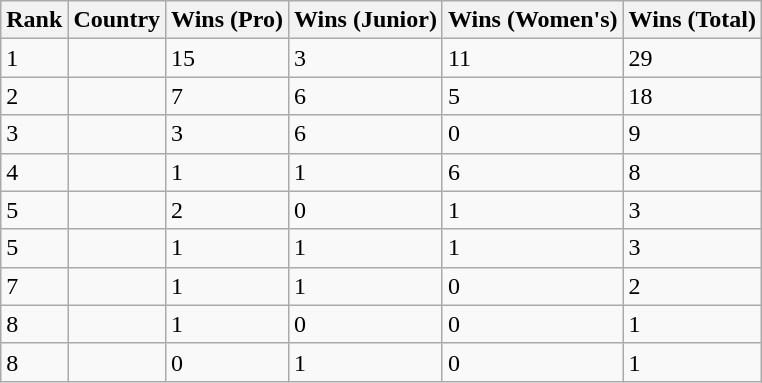<table class="wikitable sortable">
<tr>
<th>Rank</th>
<th>Country</th>
<th>Wins (Pro)</th>
<th>Wins (Junior)</th>
<th>Wins (Women's)</th>
<th>Wins (Total)</th>
</tr>
<tr>
<td>1</td>
<td></td>
<td>15</td>
<td>3</td>
<td>11</td>
<td>29</td>
</tr>
<tr>
<td>2</td>
<td></td>
<td>7</td>
<td>6</td>
<td>5</td>
<td>18</td>
</tr>
<tr>
<td>3</td>
<td></td>
<td>3</td>
<td>6</td>
<td>0</td>
<td>9</td>
</tr>
<tr>
<td>4</td>
<td></td>
<td>1</td>
<td>1</td>
<td>6</td>
<td>8</td>
</tr>
<tr>
<td>5</td>
<td></td>
<td>2</td>
<td>0</td>
<td>1</td>
<td>3</td>
</tr>
<tr>
<td>5</td>
<td></td>
<td>1</td>
<td>1</td>
<td>1</td>
<td>3</td>
</tr>
<tr>
<td>7</td>
<td></td>
<td>1</td>
<td>1</td>
<td>0</td>
<td>2</td>
</tr>
<tr>
<td>8</td>
<td></td>
<td>1</td>
<td>0</td>
<td>0</td>
<td>1</td>
</tr>
<tr>
<td>8</td>
<td></td>
<td>0</td>
<td>1</td>
<td>0</td>
<td>1</td>
</tr>
</table>
